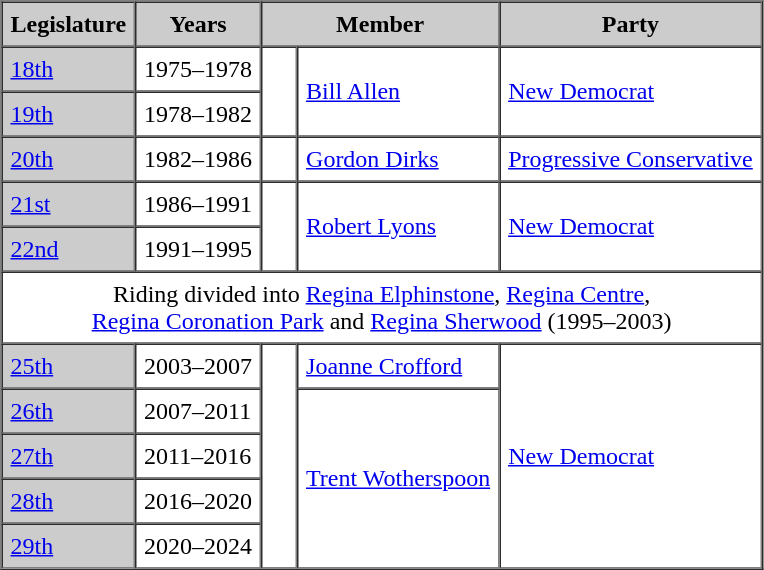<table border=1 cellpadding=5 cellspacing=0>
<tr bgcolor="CCCCCC">
<th>Legislature</th>
<th>Years</th>
<th colspan="2">Member</th>
<th>Party</th>
</tr>
<tr>
<td bgcolor="CCCCCC"><a href='#'>18th</a></td>
<td>1975–1978</td>
<td rowspan="2" >   </td>
<td rowspan="2"><a href='#'>Bill Allen</a></td>
<td rowspan="2"><a href='#'>New Democrat</a></td>
</tr>
<tr>
<td bgcolor="CCCCCC"><a href='#'>19th</a></td>
<td>1978–1982</td>
</tr>
<tr>
<td bgcolor="CCCCCC"><a href='#'>20th</a></td>
<td>1982–1986</td>
<td>   </td>
<td><a href='#'>Gordon Dirks</a></td>
<td><a href='#'>Progressive Conservative</a></td>
</tr>
<tr>
<td bgcolor="CCCCCC"><a href='#'>21st</a></td>
<td>1986–1991</td>
<td rowspan="2" >   </td>
<td rowspan="2"><a href='#'>Robert Lyons</a></td>
<td rowspan="2"><a href='#'>New Democrat</a></td>
</tr>
<tr>
<td bgcolor="CCCCCC"><a href='#'>22nd</a></td>
<td>1991–1995</td>
</tr>
<tr>
<td colspan="5" align="center">Riding divided into <a href='#'>Regina Elphinstone</a>, <a href='#'>Regina Centre</a>,<br><a href='#'>Regina Coronation Park</a> and <a href='#'>Regina Sherwood</a> (1995–2003)</td>
</tr>
<tr>
<td bgcolor="CCCCCC"><a href='#'>25th</a></td>
<td>2003–2007</td>
<td rowspan="5" >   </td>
<td><a href='#'>Joanne Crofford</a></td>
<td rowspan="5"><a href='#'>New Democrat</a></td>
</tr>
<tr>
<td bgcolor="CCCCCC"><a href='#'>26th</a></td>
<td>2007–2011</td>
<td rowspan="4"><a href='#'>Trent Wotherspoon</a></td>
</tr>
<tr>
<td bgcolor="CCCCCC"><a href='#'>27th</a></td>
<td>2011–2016</td>
</tr>
<tr>
<td bgcolor="CCCCCC"><a href='#'>28th</a></td>
<td>2016–2020</td>
</tr>
<tr>
<td bgcolor="CCCCCC"><a href='#'>29th</a></td>
<td>2020–2024</td>
</tr>
</table>
